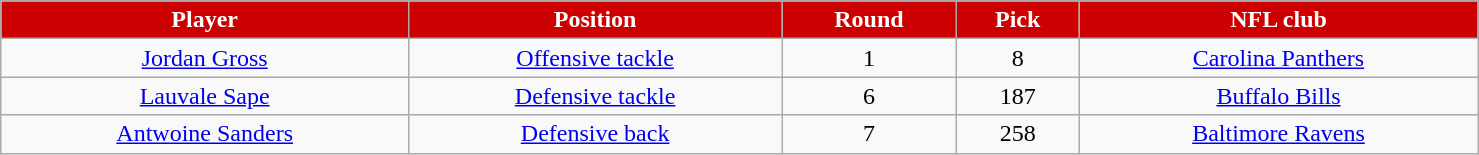<table class="wikitable" width="78%">
<tr align="center" style="background:#CC0000; color:white">
<td><strong>Player</strong></td>
<td><strong>Position</strong></td>
<td><strong>Round</strong></td>
<td><strong>Pick</strong></td>
<td><strong>NFL club</strong></td>
</tr>
<tr align="center">
<td><a href='#'>Jordan Gross</a></td>
<td><a href='#'>Offensive tackle</a></td>
<td>1</td>
<td>8</td>
<td><a href='#'>Carolina Panthers</a></td>
</tr>
<tr align="center">
<td><a href='#'>Lauvale Sape</a></td>
<td><a href='#'>Defensive tackle</a></td>
<td>6</td>
<td>187</td>
<td><a href='#'>Buffalo Bills</a></td>
</tr>
<tr align="center">
<td><a href='#'>Antwoine Sanders</a></td>
<td><a href='#'>Defensive back</a></td>
<td>7</td>
<td>258</td>
<td><a href='#'>Baltimore Ravens</a></td>
</tr>
</table>
